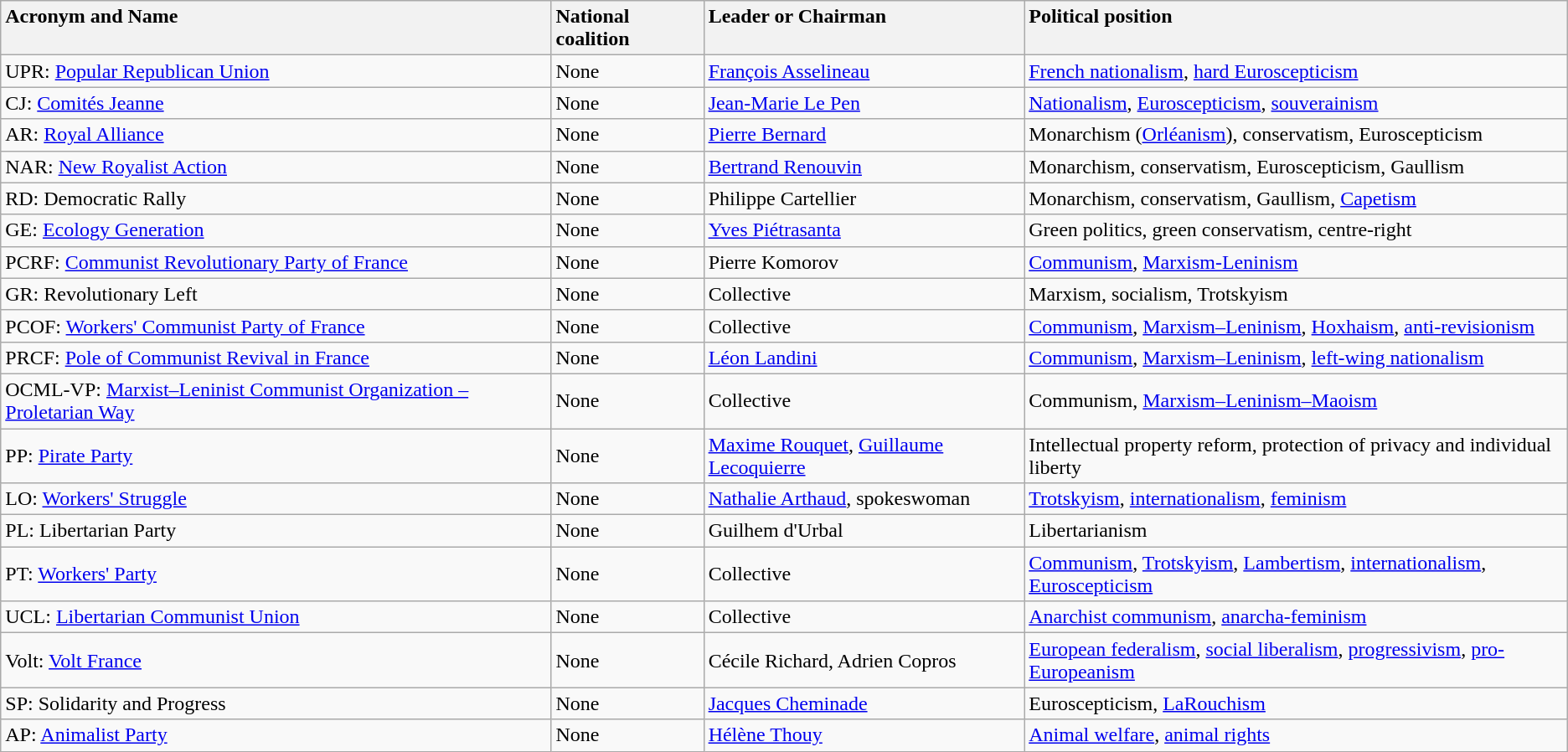<table class="wikitable sortable">
<tr>
<th style="text-align:left; vertical-align:top;">Acronym and Name</th>
<th style="text-align:left; vertical-align:top;">National coalition</th>
<th style="text-align:left; vertical-align:top;">Leader or Chairman</th>
<th style="text-align:left; vertical-align:top;">Political position</th>
</tr>
<tr>
<td>UPR: <a href='#'>Popular Republican Union</a></td>
<td>None</td>
<td><a href='#'>François Asselineau</a></td>
<td><a href='#'>French nationalism</a>, <a href='#'>hard Euroscepticism</a></td>
</tr>
<tr>
<td>CJ: <a href='#'>Comités Jeanne</a></td>
<td>None</td>
<td><a href='#'>Jean-Marie Le Pen</a></td>
<td><a href='#'>Nationalism</a>, <a href='#'>Euroscepticism</a>, <a href='#'>souverainism</a></td>
</tr>
<tr>
<td>AR: <a href='#'>Royal Alliance</a></td>
<td>None</td>
<td><a href='#'>Pierre Bernard</a></td>
<td>Monarchism (<a href='#'>Orléanism</a>), conservatism, Euroscepticism</td>
</tr>
<tr>
<td>NAR: <a href='#'>New Royalist Action</a></td>
<td>None</td>
<td><a href='#'>Bertrand Renouvin</a></td>
<td>Monarchism, conservatism, Euroscepticism, Gaullism</td>
</tr>
<tr>
<td>RD: Democratic Rally</td>
<td>None</td>
<td>Philippe Cartellier</td>
<td>Monarchism, conservatism, Gaullism, <a href='#'>Capetism</a></td>
</tr>
<tr>
<td>GE: <a href='#'>Ecology Generation</a></td>
<td>None</td>
<td><a href='#'>Yves Piétrasanta</a></td>
<td>Green politics, green conservatism, centre-right</td>
</tr>
<tr>
<td>PCRF: <a href='#'>Communist Revolutionary Party of France</a></td>
<td>None</td>
<td>Pierre Komorov</td>
<td><a href='#'>Communism</a>, <a href='#'>Marxism-Leninism</a></td>
</tr>
<tr>
<td>GR: Revolutionary Left</td>
<td>None</td>
<td>Collective</td>
<td>Marxism, socialism, Trotskyism</td>
</tr>
<tr>
<td>PCOF: <a href='#'>Workers' Communist Party of France</a></td>
<td>None</td>
<td>Collective</td>
<td><a href='#'>Communism</a>, <a href='#'>Marxism–Leninism</a>, <a href='#'>Hoxhaism</a>, <a href='#'>anti-revisionism</a></td>
</tr>
<tr>
<td>PRCF: <a href='#'>Pole of Communist Revival in France</a></td>
<td>None</td>
<td><a href='#'>Léon Landini</a></td>
<td><a href='#'>Communism</a>, <a href='#'>Marxism–Leninism</a>, <a href='#'>left-wing nationalism</a></td>
</tr>
<tr>
<td>OCML-VP: <a href='#'>Marxist–Leninist Communist Organization – Proletarian Way</a></td>
<td>None</td>
<td>Collective</td>
<td>Communism, <a href='#'>Marxism–Leninism–Maoism</a></td>
</tr>
<tr>
<td>PP: <a href='#'>Pirate Party</a></td>
<td>None</td>
<td><a href='#'>Maxime Rouquet</a>, <a href='#'>Guillaume Lecoquierre</a></td>
<td>Intellectual property reform, protection of privacy and individual liberty</td>
</tr>
<tr>
<td>LO: <a href='#'>Workers' Struggle</a></td>
<td>None</td>
<td><a href='#'>Nathalie Arthaud</a>, spokeswoman</td>
<td><a href='#'>Trotskyism</a>, <a href='#'>internationalism</a>, <a href='#'>feminism</a></td>
</tr>
<tr>
<td>PL: Libertarian Party</td>
<td>None</td>
<td>Guilhem d'Urbal</td>
<td>Libertarianism</td>
</tr>
<tr>
<td>PT: <a href='#'>Workers' Party</a></td>
<td>None</td>
<td>Collective</td>
<td><a href='#'>Communism</a>, <a href='#'>Trotskyism</a>, <a href='#'>Lambertism</a>, <a href='#'>internationalism</a>, <a href='#'>Euroscepticism</a></td>
</tr>
<tr>
<td>UCL: <a href='#'>Libertarian Communist Union</a></td>
<td>None</td>
<td>Collective</td>
<td><a href='#'>Anarchist communism</a>, <a href='#'>anarcha-feminism</a></td>
</tr>
<tr>
<td>Volt: <a href='#'>Volt France</a></td>
<td>None</td>
<td>Cécile Richard, Adrien Copros</td>
<td><a href='#'>European federalism</a>, <a href='#'>social liberalism</a>, <a href='#'>progressivism</a>, <a href='#'>pro-Europeanism</a></td>
</tr>
<tr>
<td>SP: Solidarity and Progress</td>
<td>None</td>
<td><a href='#'>Jacques Cheminade</a></td>
<td>Euroscepticism, <a href='#'>LaRouchism</a></td>
</tr>
<tr>
<td>AP: <a href='#'>Animalist Party</a></td>
<td>None</td>
<td><a href='#'>Hélène Thouy</a></td>
<td><a href='#'>Animal welfare</a>, <a href='#'>animal rights</a></td>
</tr>
</table>
